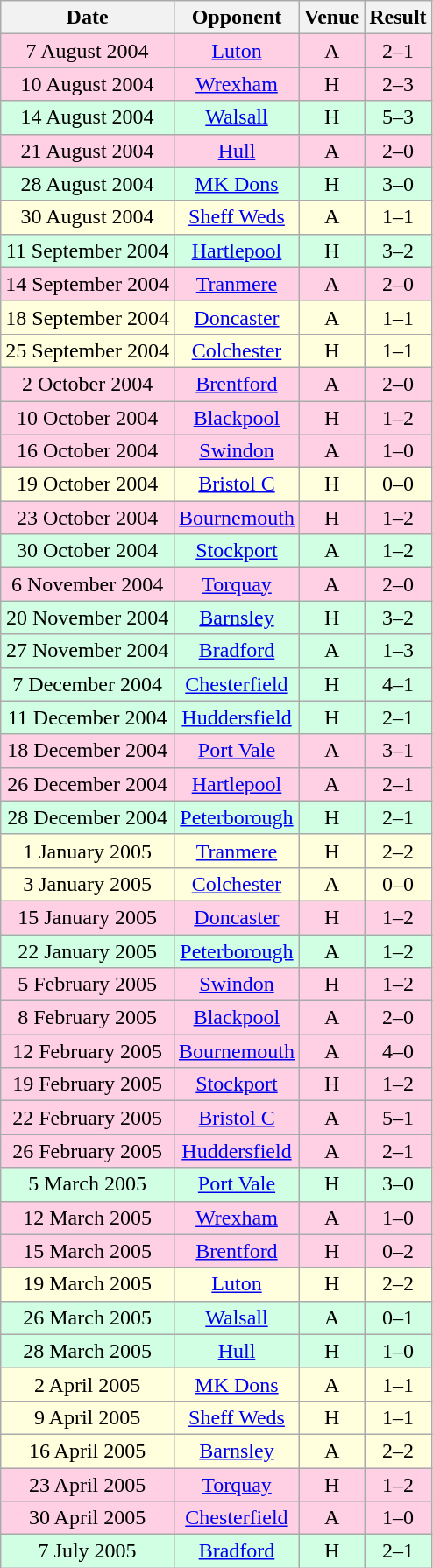<table class="wikitable sortable" style="font-size:100%; text-align:center">
<tr>
<th>Date</th>
<th>Opponent</th>
<th>Venue</th>
<th>Result</th>
</tr>
<tr style="background-color: #ffd0e3;">
<td>7 August 2004</td>
<td><a href='#'>Luton</a></td>
<td>A</td>
<td>2–1</td>
</tr>
<tr style="background-color: #ffd0e3;">
<td>10 August 2004</td>
<td><a href='#'>Wrexham</a></td>
<td>H</td>
<td>2–3</td>
</tr>
<tr style="background-color: #d0ffe3;">
<td>14 August 2004</td>
<td><a href='#'>Walsall</a></td>
<td>H</td>
<td>5–3</td>
</tr>
<tr style="background-color: #ffd0e3;">
<td>21 August 2004</td>
<td><a href='#'>Hull</a></td>
<td>A</td>
<td>2–0</td>
</tr>
<tr style="background-color: #d0ffe3;">
<td>28 August 2004</td>
<td><a href='#'>MK Dons</a></td>
<td>H</td>
<td>3–0</td>
</tr>
<tr style="background-color: #ffffdd;">
<td>30 August 2004</td>
<td><a href='#'>Sheff Weds</a></td>
<td>A</td>
<td>1–1</td>
</tr>
<tr style="background-color: #d0ffe3;">
<td>11 September 2004</td>
<td><a href='#'>Hartlepool</a></td>
<td>H</td>
<td>3–2</td>
</tr>
<tr style="background-color: #ffd0e3;">
<td>14 September 2004</td>
<td><a href='#'>Tranmere</a></td>
<td>A</td>
<td>2–0</td>
</tr>
<tr style="background-color: #ffffdd;">
<td>18 September 2004</td>
<td><a href='#'>Doncaster</a></td>
<td>A</td>
<td>1–1</td>
</tr>
<tr style="background-color: #ffffdd;">
<td>25 September 2004</td>
<td><a href='#'>Colchester</a></td>
<td>H</td>
<td>1–1</td>
</tr>
<tr style="background-color: #ffd0e3;">
<td>2 October 2004</td>
<td><a href='#'>Brentford</a></td>
<td>A</td>
<td>2–0</td>
</tr>
<tr style="background-color: #ffd0e3;">
<td>10 October 2004</td>
<td><a href='#'>Blackpool</a></td>
<td>H</td>
<td>1–2</td>
</tr>
<tr style="background-color: #ffd0e3;">
<td>16 October 2004</td>
<td><a href='#'>Swindon</a></td>
<td>A</td>
<td>1–0</td>
</tr>
<tr style="background-color: #ffffdd;">
<td>19 October 2004</td>
<td><a href='#'>Bristol C</a></td>
<td>H</td>
<td>0–0</td>
</tr>
<tr style="background-color: #ffd0e3;">
<td>23 October 2004</td>
<td><a href='#'>Bournemouth</a></td>
<td>H</td>
<td>1–2</td>
</tr>
<tr style="background-color: #d0ffe3;">
<td>30 October 2004</td>
<td><a href='#'>Stockport</a></td>
<td>A</td>
<td>1–2</td>
</tr>
<tr style="background-color: #ffd0e3;">
<td>6 November 2004</td>
<td><a href='#'>Torquay</a></td>
<td>A</td>
<td>2–0</td>
</tr>
<tr style="background-color: #d0ffe3;">
<td>20 November 2004</td>
<td><a href='#'>Barnsley</a></td>
<td>H</td>
<td>3–2</td>
</tr>
<tr style="background-color: #d0ffe3;">
<td>27 November 2004</td>
<td><a href='#'>Bradford</a></td>
<td>A</td>
<td>1–3</td>
</tr>
<tr style="background-color: #d0ffe3;">
<td>7 December 2004</td>
<td><a href='#'>Chesterfield</a></td>
<td>H</td>
<td>4–1</td>
</tr>
<tr style="background-color: #d0ffe3;">
<td>11 December 2004</td>
<td><a href='#'>Huddersfield</a></td>
<td>H</td>
<td>2–1</td>
</tr>
<tr style="background-color: #ffd0e3;">
<td>18 December 2004</td>
<td><a href='#'>Port Vale</a></td>
<td>A</td>
<td>3–1</td>
</tr>
<tr style="background-color: #ffd0e3;">
<td>26 December 2004</td>
<td><a href='#'>Hartlepool</a></td>
<td>A</td>
<td>2–1</td>
</tr>
<tr style="background-color: #d0ffe3;">
<td>28 December 2004</td>
<td><a href='#'>Peterborough</a></td>
<td>H</td>
<td>2–1</td>
</tr>
<tr style="background-color: #ffffdd;">
<td>1 January 2005</td>
<td><a href='#'>Tranmere</a></td>
<td>H</td>
<td>2–2</td>
</tr>
<tr style="background-color: #ffffdd;">
<td>3 January 2005</td>
<td><a href='#'>Colchester</a></td>
<td>A</td>
<td>0–0</td>
</tr>
<tr style="background-color: #ffd0e3;">
<td>15 January 2005</td>
<td><a href='#'>Doncaster</a></td>
<td>H</td>
<td>1–2</td>
</tr>
<tr style="background-color: #d0ffe3;">
<td>22 January 2005</td>
<td><a href='#'>Peterborough</a></td>
<td>A</td>
<td>1–2</td>
</tr>
<tr style="background-color: #ffd0e3;">
<td>5 February 2005</td>
<td><a href='#'>Swindon</a></td>
<td>H</td>
<td>1–2</td>
</tr>
<tr style="background-color: #ffd0e3;">
<td>8 February 2005</td>
<td><a href='#'>Blackpool</a></td>
<td>A</td>
<td>2–0</td>
</tr>
<tr style="background-color: #ffd0e3;">
<td>12 February 2005</td>
<td><a href='#'>Bournemouth</a></td>
<td>A</td>
<td>4–0</td>
</tr>
<tr style="background-color: #ffd0e3;">
<td>19 February 2005</td>
<td><a href='#'>Stockport</a></td>
<td>H</td>
<td>1–2</td>
</tr>
<tr style="background-color: #ffd0e3;">
<td>22 February 2005</td>
<td><a href='#'>Bristol C</a></td>
<td>A</td>
<td>5–1</td>
</tr>
<tr style="background-color: #ffd0e3;">
<td>26 February 2005</td>
<td><a href='#'>Huddersfield</a></td>
<td>A</td>
<td>2–1</td>
</tr>
<tr style="background-color: #d0ffe3;">
<td>5 March 2005</td>
<td><a href='#'>Port Vale</a></td>
<td>H</td>
<td>3–0</td>
</tr>
<tr style="background-color: #ffd0e3;">
<td>12 March 2005</td>
<td><a href='#'>Wrexham</a></td>
<td>A</td>
<td>1–0</td>
</tr>
<tr style="background-color: #ffd0e3;">
<td>15 March 2005</td>
<td><a href='#'>Brentford</a></td>
<td>H</td>
<td>0–2</td>
</tr>
<tr style="background-color: #ffffdd;">
<td>19 March 2005</td>
<td><a href='#'>Luton</a></td>
<td>H</td>
<td>2–2</td>
</tr>
<tr style="background-color: #d0ffe3;">
<td>26 March 2005</td>
<td><a href='#'>Walsall</a></td>
<td>A</td>
<td>0–1</td>
</tr>
<tr style="background-color: #d0ffe3;">
<td>28 March 2005</td>
<td><a href='#'>Hull</a></td>
<td>H</td>
<td>1–0</td>
</tr>
<tr style="background-color: #ffffdd;">
<td>2 April 2005</td>
<td><a href='#'>MK Dons</a></td>
<td>A</td>
<td>1–1</td>
</tr>
<tr style="background-color: #ffffdd;">
<td>9 April 2005</td>
<td><a href='#'>Sheff Weds</a></td>
<td>H</td>
<td>1–1</td>
</tr>
<tr style="background-color: #ffffdd;">
<td>16 April 2005</td>
<td><a href='#'>Barnsley</a></td>
<td>A</td>
<td>2–2</td>
</tr>
<tr style="background-color: #ffd0e3;">
<td>23 April 2005</td>
<td><a href='#'>Torquay</a></td>
<td>H</td>
<td>1–2</td>
</tr>
<tr style="background-color: #ffd0e3;">
<td>30 April 2005</td>
<td><a href='#'>Chesterfield</a></td>
<td>A</td>
<td>1–0</td>
</tr>
<tr style="background-color: #d0ffe3;">
<td>7 July 2005</td>
<td><a href='#'>Bradford</a></td>
<td>H</td>
<td>2–1</td>
</tr>
</table>
